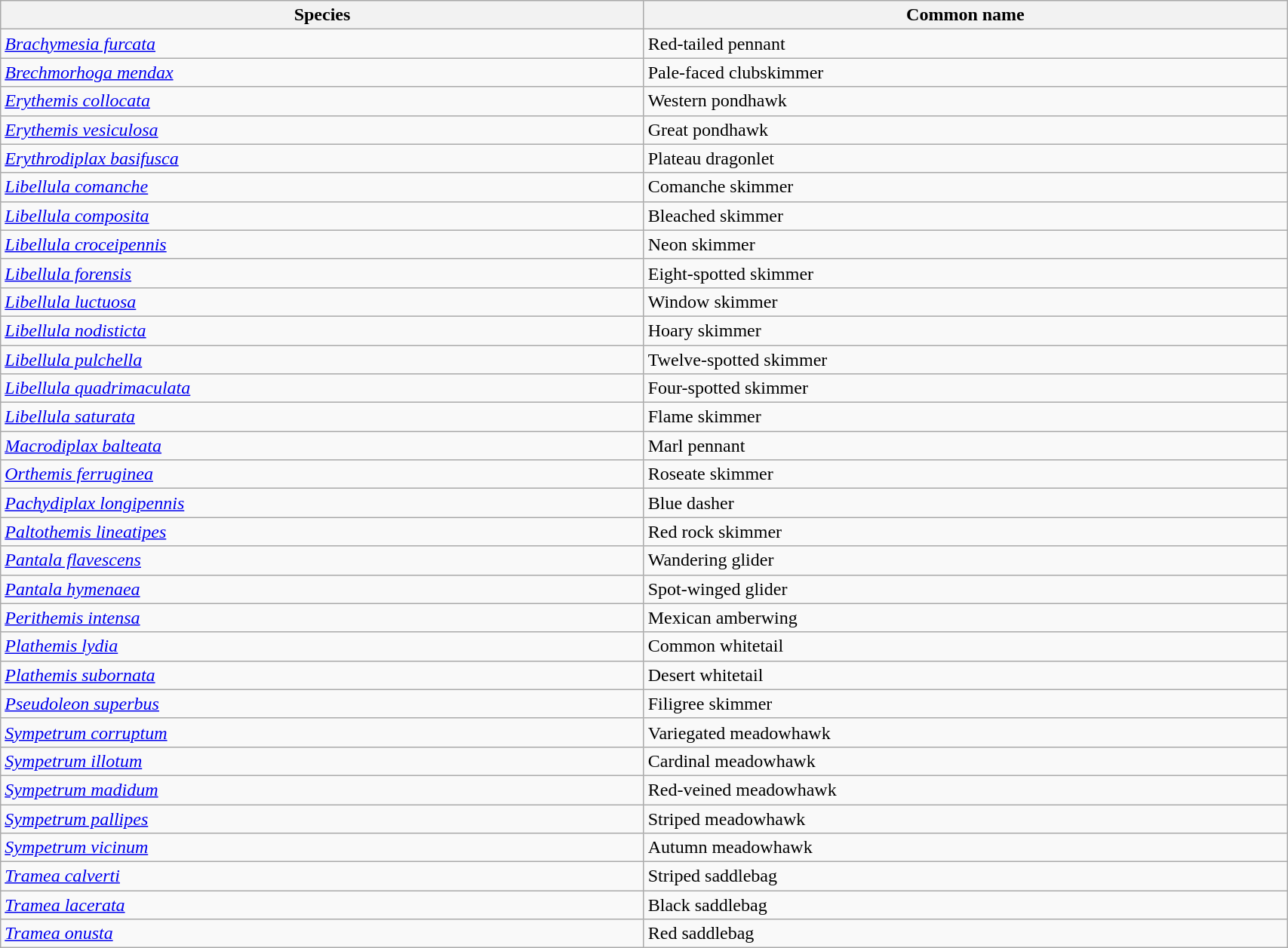<table width=90% class="wikitable">
<tr>
<th width=25%>Species</th>
<th width=25%>Common name</th>
</tr>
<tr>
<td><em><a href='#'>Brachymesia furcata</a></em></td>
<td>Red-tailed pennant</td>
</tr>
<tr>
<td><em><a href='#'>Brechmorhoga mendax</a></em></td>
<td>Pale-faced clubskimmer</td>
</tr>
<tr>
<td><em><a href='#'>Erythemis collocata</a></em></td>
<td>Western pondhawk</td>
</tr>
<tr>
<td><em><a href='#'>Erythemis vesiculosa</a></em></td>
<td>Great pondhawk</td>
</tr>
<tr>
<td><em><a href='#'>Erythrodiplax basifusca</a></em></td>
<td>Plateau dragonlet</td>
</tr>
<tr>
<td><em><a href='#'>Libellula comanche</a></em></td>
<td>Comanche skimmer</td>
</tr>
<tr>
<td><em><a href='#'>Libellula composita</a></em></td>
<td>Bleached skimmer</td>
</tr>
<tr>
<td><em><a href='#'>Libellula croceipennis</a></em></td>
<td>Neon skimmer</td>
</tr>
<tr>
<td><em><a href='#'>Libellula forensis</a></em></td>
<td>Eight-spotted skimmer</td>
</tr>
<tr>
<td><em><a href='#'>Libellula luctuosa</a></em></td>
<td>Window skimmer</td>
</tr>
<tr>
<td><em><a href='#'>Libellula nodisticta</a></em></td>
<td>Hoary skimmer</td>
</tr>
<tr>
<td><em><a href='#'>Libellula pulchella</a></em></td>
<td>Twelve-spotted skimmer</td>
</tr>
<tr>
<td><em><a href='#'>Libellula quadrimaculata</a></em></td>
<td>Four-spotted skimmer</td>
</tr>
<tr>
<td><em><a href='#'>Libellula saturata</a></em></td>
<td>Flame skimmer</td>
</tr>
<tr>
<td><em><a href='#'>Macrodiplax balteata</a></em></td>
<td>Marl pennant</td>
</tr>
<tr>
<td><em><a href='#'>Orthemis ferruginea</a></em></td>
<td>Roseate skimmer</td>
</tr>
<tr>
<td><em><a href='#'>Pachydiplax longipennis</a></em></td>
<td>Blue dasher</td>
</tr>
<tr>
<td><em><a href='#'>Paltothemis lineatipes</a></em></td>
<td>Red rock skimmer</td>
</tr>
<tr>
<td><em><a href='#'>Pantala flavescens</a></em></td>
<td>Wandering glider</td>
</tr>
<tr>
<td><em><a href='#'>Pantala hymenaea</a></em></td>
<td>Spot-winged glider</td>
</tr>
<tr>
<td><em><a href='#'>Perithemis intensa</a></em></td>
<td>Mexican amberwing</td>
</tr>
<tr>
<td><em><a href='#'>Plathemis lydia</a></em></td>
<td>Common whitetail</td>
</tr>
<tr>
<td><em><a href='#'>Plathemis subornata</a></em></td>
<td>Desert whitetail</td>
</tr>
<tr>
<td><em><a href='#'>Pseudoleon superbus</a></em></td>
<td>Filigree skimmer</td>
</tr>
<tr>
<td><em><a href='#'>Sympetrum corruptum</a></em></td>
<td>Variegated meadowhawk</td>
</tr>
<tr>
<td><em><a href='#'>Sympetrum illotum</a></em></td>
<td>Cardinal meadowhawk</td>
</tr>
<tr>
<td><em><a href='#'>Sympetrum madidum</a></em></td>
<td>Red-veined meadowhawk</td>
</tr>
<tr>
<td><em><a href='#'>Sympetrum pallipes</a></em></td>
<td>Striped meadowhawk</td>
</tr>
<tr>
<td><em><a href='#'>Sympetrum vicinum</a></em></td>
<td>Autumn meadowhawk</td>
</tr>
<tr>
<td><em><a href='#'>Tramea calverti</a></em></td>
<td>Striped saddlebag</td>
</tr>
<tr>
<td><em><a href='#'>Tramea lacerata</a></em></td>
<td>Black saddlebag</td>
</tr>
<tr>
<td><em><a href='#'>Tramea onusta</a></em></td>
<td>Red saddlebag</td>
</tr>
</table>
